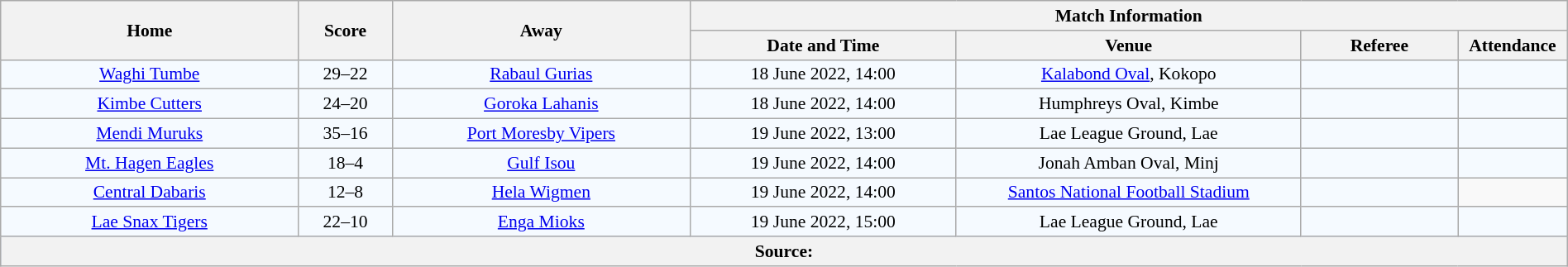<table class="wikitable" width="100%" style="border-collapse:collapse; font-size:90%; text-align:center;">
<tr>
<th rowspan="2" width="19%">Home</th>
<th rowspan="2" width="6%">Score</th>
<th rowspan="2" width="19%">Away</th>
<th colspan="4">Match Information</th>
</tr>
<tr bgcolor="#CCCCCC">
<th width="17%">Date and Time</th>
<th width="22%">Venue</th>
<th width="10%">Referee</th>
<th width="7%">Attendance</th>
</tr>
<tr bgcolor="#F5FAFF">
<td><a href='#'>Waghi Tumbe</a></td>
<td>29–22</td>
<td><a href='#'>Rabaul Gurias</a></td>
<td>18 June 2022, 14:00</td>
<td><a href='#'>Kalabond Oval</a>, Kokopo</td>
<td></td>
<td></td>
</tr>
<tr bgcolor="#F5FAFF">
<td> <a href='#'>Kimbe Cutters</a></td>
<td>24–20</td>
<td><a href='#'>Goroka Lahanis</a></td>
<td>18 June 2022, 14:00</td>
<td>Humphreys Oval, Kimbe</td>
<td></td>
<td></td>
</tr>
<tr bgcolor="#F5FAFF">
<td><a href='#'>Mendi Muruks</a></td>
<td>35–16</td>
<td> <a href='#'>Port Moresby Vipers</a></td>
<td>19 June 2022, 13:00</td>
<td>Lae League Ground, Lae</td>
<td></td>
<td></td>
</tr>
<tr bgcolor="#F5FAFF">
<td><a href='#'>Mt. Hagen Eagles</a></td>
<td>18–4</td>
<td><a href='#'>Gulf Isou</a></td>
<td>19 June 2022, 14:00</td>
<td>Jonah Amban Oval, Minj</td>
<td></td>
<td></td>
</tr>
<tr bgcolor="#F5FAFF">
<td><a href='#'>Central Dabaris</a></td>
<td>12–8</td>
<td><a href='#'>Hela Wigmen</a></td>
<td>19 June 2022, 14:00</td>
<td><a href='#'>Santos National Football Stadium</a></td>
<td></td>
</tr>
<tr bgcolor="#F5FAFF">
<td> <a href='#'>Lae Snax Tigers</a></td>
<td>22–10</td>
<td><a href='#'>Enga Mioks</a></td>
<td>19 June 2022, 15:00</td>
<td>Lae League Ground, Lae</td>
<td></td>
<td></td>
</tr>
<tr bgcolor="#C1D8FF">
<th colspan="7">Source:</th>
</tr>
</table>
